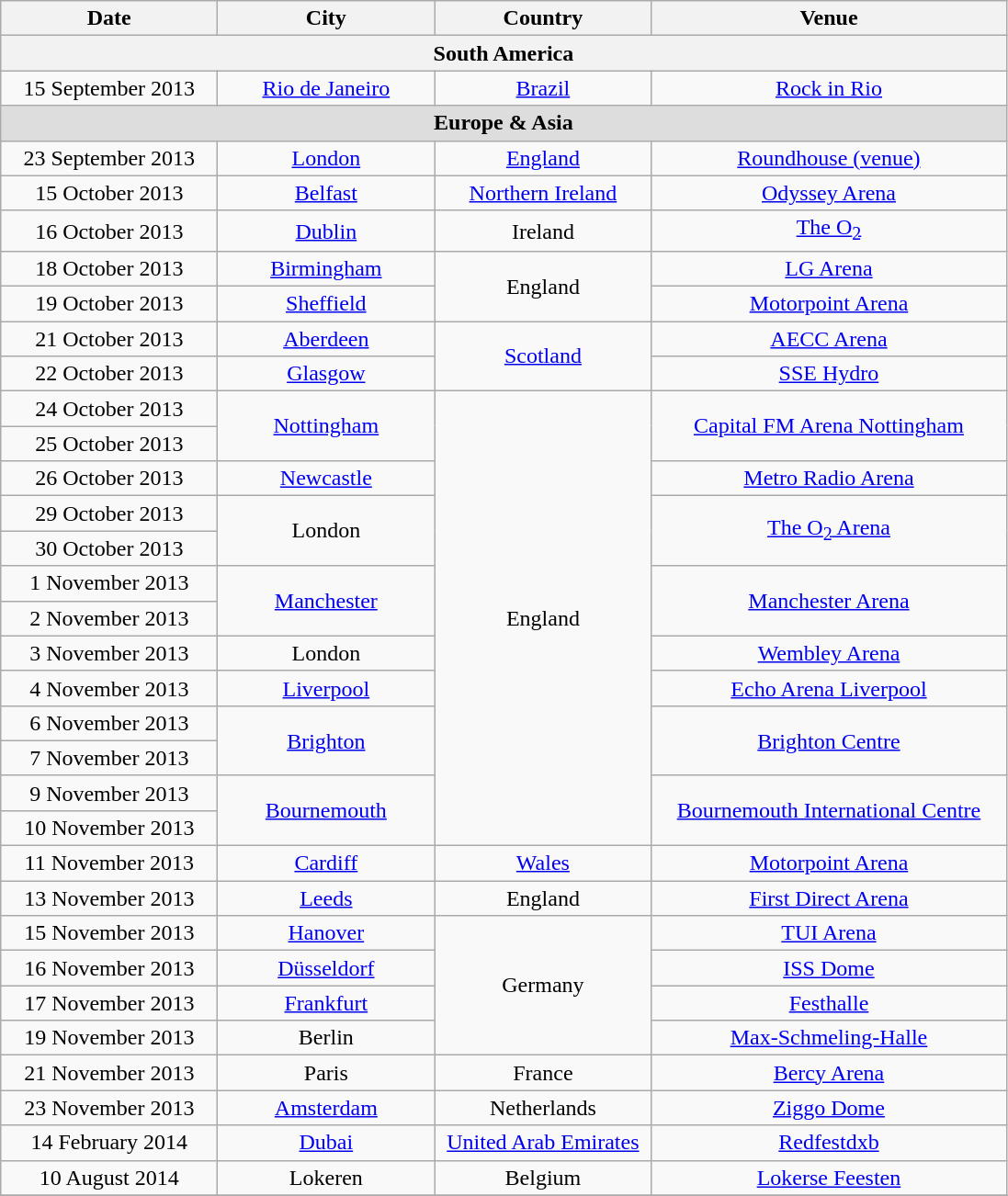<table class="wikitable" style="text-align:center;">
<tr>
<th style="width:150px;">Date</th>
<th style="width:150px;">City</th>
<th style="width:150px;">Country</th>
<th style="width:250px;">Venue</th>
</tr>
<tr>
<th colspan="4"><strong>South America</strong></th>
</tr>
<tr>
<td>15 September 2013</td>
<td><a href='#'>Rio de Janeiro</a></td>
<td><a href='#'>Brazil</a></td>
<td><a href='#'>Rock in Rio</a></td>
</tr>
<tr style="background:#ddd;">
<td colspan="4"><strong>Europe & Asia</strong></td>
</tr>
<tr>
<td>23 September 2013 </td>
<td><a href='#'>London</a></td>
<td rowspan="1"><a href='#'>England</a></td>
<td><a href='#'>Roundhouse (venue)</a></td>
</tr>
<tr>
<td>15 October 2013</td>
<td><a href='#'>Belfast</a></td>
<td><a href='#'>Northern Ireland</a></td>
<td><a href='#'>Odyssey Arena</a></td>
</tr>
<tr>
<td>16 October 2013</td>
<td><a href='#'>Dublin</a></td>
<td>Ireland</td>
<td><a href='#'>The O<sub>2</sub></a></td>
</tr>
<tr>
<td>18 October 2013</td>
<td><a href='#'>Birmingham</a></td>
<td rowspan="2">England</td>
<td><a href='#'>LG Arena</a></td>
</tr>
<tr>
<td>19 October 2013</td>
<td><a href='#'>Sheffield</a></td>
<td><a href='#'>Motorpoint Arena</a></td>
</tr>
<tr>
<td>21 October 2013</td>
<td><a href='#'>Aberdeen</a></td>
<td rowspan="2"><a href='#'>Scotland</a></td>
<td><a href='#'>AECC Arena</a></td>
</tr>
<tr>
<td>22 October 2013</td>
<td><a href='#'>Glasgow</a></td>
<td><a href='#'>SSE Hydro</a></td>
</tr>
<tr>
<td>24 October 2013</td>
<td rowspan="2"><a href='#'>Nottingham</a></td>
<td rowspan="13">England</td>
<td rowspan="2"><a href='#'>Capital FM Arena Nottingham</a></td>
</tr>
<tr>
<td>25 October 2013</td>
</tr>
<tr>
<td>26 October 2013</td>
<td><a href='#'>Newcastle</a></td>
<td><a href='#'>Metro Radio Arena</a></td>
</tr>
<tr>
<td>29 October 2013</td>
<td rowspan="2">London</td>
<td rowspan="2"><a href='#'>The O<sub>2</sub> Arena</a></td>
</tr>
<tr>
<td>30 October 2013</td>
</tr>
<tr>
<td>1 November 2013</td>
<td rowspan="2"><a href='#'>Manchester</a></td>
<td rowspan="2"><a href='#'>Manchester Arena</a></td>
</tr>
<tr>
<td>2 November 2013</td>
</tr>
<tr>
<td>3 November 2013</td>
<td>London</td>
<td><a href='#'>Wembley Arena</a></td>
</tr>
<tr>
<td>4 November 2013</td>
<td><a href='#'>Liverpool</a></td>
<td><a href='#'>Echo Arena Liverpool</a></td>
</tr>
<tr>
<td>6 November 2013</td>
<td rowspan="2"><a href='#'>Brighton</a></td>
<td rowspan="2"><a href='#'>Brighton Centre</a></td>
</tr>
<tr>
<td>7 November 2013</td>
</tr>
<tr>
<td>9 November 2013</td>
<td rowspan="2"><a href='#'>Bournemouth</a></td>
<td rowspan="2"><a href='#'>Bournemouth International Centre</a></td>
</tr>
<tr>
<td>10 November 2013</td>
</tr>
<tr>
<td>11 November 2013</td>
<td><a href='#'>Cardiff</a></td>
<td><a href='#'>Wales</a></td>
<td><a href='#'>Motorpoint Arena</a></td>
</tr>
<tr>
<td>13 November 2013</td>
<td><a href='#'>Leeds</a></td>
<td>England</td>
<td><a href='#'>First Direct Arena</a></td>
</tr>
<tr>
<td>15 November 2013</td>
<td><a href='#'>Hanover</a></td>
<td rowspan="4">Germany</td>
<td><a href='#'>TUI Arena</a></td>
</tr>
<tr>
<td>16 November 2013</td>
<td><a href='#'>Düsseldorf</a></td>
<td><a href='#'>ISS Dome</a></td>
</tr>
<tr>
<td>17 November 2013</td>
<td><a href='#'>Frankfurt</a></td>
<td><a href='#'>Festhalle</a></td>
</tr>
<tr>
<td>19 November 2013</td>
<td>Berlin</td>
<td><a href='#'>Max-Schmeling-Halle</a></td>
</tr>
<tr>
<td>21 November 2013</td>
<td>Paris</td>
<td>France</td>
<td><a href='#'>Bercy Arena</a></td>
</tr>
<tr>
<td>23 November 2013</td>
<td><a href='#'>Amsterdam</a></td>
<td>Netherlands</td>
<td><a href='#'>Ziggo Dome</a></td>
</tr>
<tr>
<td>14 February 2014</td>
<td><a href='#'>Dubai</a></td>
<td><a href='#'>United Arab Emirates</a></td>
<td><a href='#'>Redfestdxb</a></td>
</tr>
<tr>
<td>10 August 2014</td>
<td>Lokeren</td>
<td>Belgium</td>
<td><a href='#'>Lokerse Feesten</a></td>
</tr>
<tr>
</tr>
</table>
